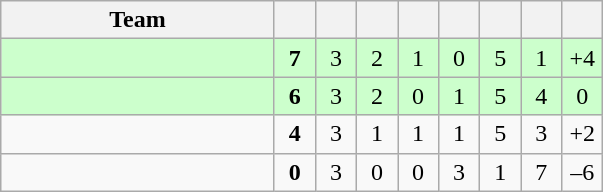<table class="wikitable" style="text-align:center">
<tr>
<th width="175">Team</th>
<th width="20"></th>
<th width="20"></th>
<th width="20"></th>
<th width="20"></th>
<th width="20"></th>
<th width="20"></th>
<th width="20"></th>
<th width="20"></th>
</tr>
<tr bgcolor=#CCFFCC>
<td align=left></td>
<td><strong>7</strong></td>
<td>3</td>
<td>2</td>
<td>1</td>
<td>0</td>
<td>5</td>
<td>1</td>
<td>+4</td>
</tr>
<tr bgcolor=#CCFFCC>
<td align=left></td>
<td><strong>6</strong></td>
<td>3</td>
<td>2</td>
<td>0</td>
<td>1</td>
<td>5</td>
<td>4</td>
<td>0</td>
</tr>
<tr>
<td align=left></td>
<td><strong>4</strong></td>
<td>3</td>
<td>1</td>
<td>1</td>
<td>1</td>
<td>5</td>
<td>3</td>
<td>+2</td>
</tr>
<tr>
<td align=left></td>
<td><strong>0</strong></td>
<td>3</td>
<td>0</td>
<td>0</td>
<td>3</td>
<td>1</td>
<td>7</td>
<td>–6</td>
</tr>
</table>
